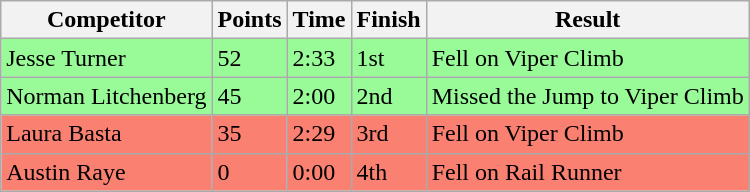<table class="wikitable sortable">
<tr>
<th>Competitor</th>
<th>Points</th>
<th>Time</th>
<th>Finish</th>
<th>Result</th>
</tr>
<tr style="background-color:#98fb98">
<td> Jesse Turner</td>
<td>52</td>
<td>2:33</td>
<td>1st</td>
<td>Fell on Viper Climb</td>
</tr>
<tr style="background-color:#98fb98">
<td> Norman Litchenberg</td>
<td>45</td>
<td>2:00</td>
<td>2nd</td>
<td>Missed the Jump to Viper Climb</td>
</tr>
<tr style="background-color:#fa8072">
<td> Laura Basta</td>
<td>35</td>
<td>2:29</td>
<td>3rd</td>
<td>Fell on Viper Climb</td>
</tr>
<tr style="background-color:#fa8072">
<td> Austin Raye</td>
<td>0</td>
<td>0:00</td>
<td>4th</td>
<td>Fell on Rail Runner</td>
</tr>
</table>
